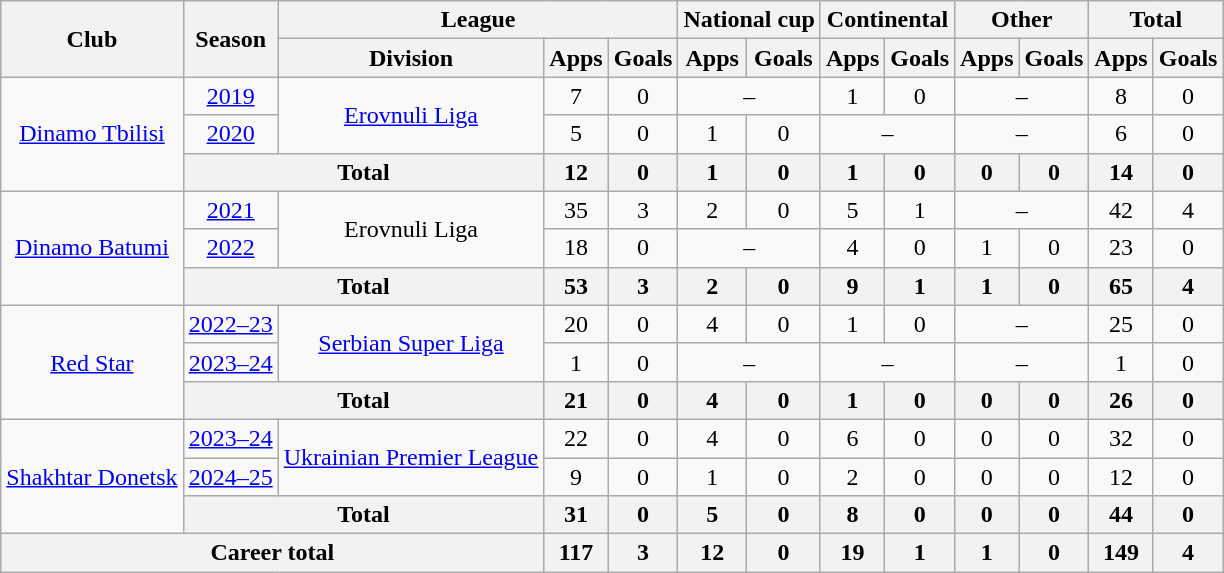<table class="wikitable" style="text-align:center">
<tr>
<th rowspan="2">Club</th>
<th rowspan="2">Season</th>
<th colspan="3">League</th>
<th colspan="2">National cup</th>
<th colspan="2">Continental</th>
<th colspan="2">Other</th>
<th colspan="2">Total</th>
</tr>
<tr>
<th>Division</th>
<th>Apps</th>
<th>Goals</th>
<th>Apps</th>
<th>Goals</th>
<th>Apps</th>
<th>Goals</th>
<th>Apps</th>
<th>Goals</th>
<th>Apps</th>
<th>Goals</th>
</tr>
<tr>
<td rowspan="3"><a href='#'>Dinamo Tbilisi</a></td>
<td><a href='#'>2019</a></td>
<td rowspan="2"><a href='#'>Erovnuli Liga</a></td>
<td>7</td>
<td>0</td>
<td colspan="2">–</td>
<td>1</td>
<td>0</td>
<td colspan="2">–</td>
<td>8</td>
<td>0</td>
</tr>
<tr>
<td><a href='#'>2020</a></td>
<td>5</td>
<td>0</td>
<td>1</td>
<td>0</td>
<td colspan="2">–</td>
<td colspan="2">–</td>
<td>6</td>
<td>0</td>
</tr>
<tr>
<th colspan="2">Total</th>
<th>12</th>
<th>0</th>
<th>1</th>
<th>0</th>
<th>1</th>
<th>0</th>
<th>0</th>
<th>0</th>
<th>14</th>
<th>0</th>
</tr>
<tr>
<td rowspan="3"><a href='#'>Dinamo Batumi</a></td>
<td><a href='#'>2021</a></td>
<td rowspan="2">Erovnuli Liga</td>
<td>35</td>
<td>3</td>
<td>2</td>
<td>0</td>
<td>5</td>
<td>1</td>
<td colspan="2">–</td>
<td>42</td>
<td>4</td>
</tr>
<tr>
<td><a href='#'>2022</a></td>
<td>18</td>
<td>0</td>
<td colspan="2">–</td>
<td>4</td>
<td>0</td>
<td>1</td>
<td>0</td>
<td>23</td>
<td>0</td>
</tr>
<tr>
<th colspan="2">Total</th>
<th>53</th>
<th>3</th>
<th>2</th>
<th>0</th>
<th>9</th>
<th>1</th>
<th>1</th>
<th>0</th>
<th>65</th>
<th>4</th>
</tr>
<tr>
<td rowspan="3"><a href='#'>Red Star</a></td>
<td><a href='#'>2022–23</a></td>
<td rowspan="2"><a href='#'>Serbian Super Liga</a></td>
<td>20</td>
<td>0</td>
<td>4</td>
<td>0</td>
<td>1</td>
<td>0</td>
<td colspan="2">–</td>
<td>25</td>
<td>0</td>
</tr>
<tr>
<td><a href='#'>2023–24</a></td>
<td>1</td>
<td>0</td>
<td colspan="2">–</td>
<td colspan="2">–</td>
<td colspan="2">–</td>
<td>1</td>
<td>0</td>
</tr>
<tr>
<th colspan="2">Total</th>
<th>21</th>
<th>0</th>
<th>4</th>
<th>0</th>
<th>1</th>
<th>0</th>
<th>0</th>
<th>0</th>
<th>26</th>
<th>0</th>
</tr>
<tr>
<td rowspan="3"><a href='#'>Shakhtar Donetsk</a></td>
<td><a href='#'>2023–24</a></td>
<td rowspan="2"><a href='#'>Ukrainian Premier League</a></td>
<td>22</td>
<td>0</td>
<td>4</td>
<td>0</td>
<td>6</td>
<td>0</td>
<td>0</td>
<td>0</td>
<td>32</td>
<td>0</td>
</tr>
<tr>
<td><a href='#'>2024–25</a></td>
<td>9</td>
<td>0</td>
<td>1</td>
<td>0</td>
<td>2</td>
<td>0</td>
<td>0</td>
<td>0</td>
<td>12</td>
<td>0</td>
</tr>
<tr>
<th colspan="2">Total</th>
<th>31</th>
<th>0</th>
<th>5</th>
<th>0</th>
<th>8</th>
<th>0</th>
<th>0</th>
<th>0</th>
<th>44</th>
<th>0</th>
</tr>
<tr>
<th colspan="3">Career total</th>
<th>117</th>
<th>3</th>
<th>12</th>
<th>0</th>
<th>19</th>
<th>1</th>
<th>1</th>
<th>0</th>
<th>149</th>
<th>4</th>
</tr>
</table>
